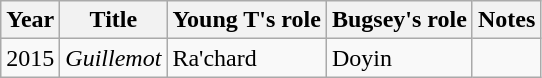<table class="wikitable sortable">
<tr>
<th>Year</th>
<th>Title</th>
<th>Young T's role</th>
<th>Bugsey's role</th>
<th class="unsortable">Notes</th>
</tr>
<tr>
<td>2015</td>
<td><em>Guillemot</em></td>
<td>Ra'chard</td>
<td>Doyin</td>
<td></td>
</tr>
</table>
